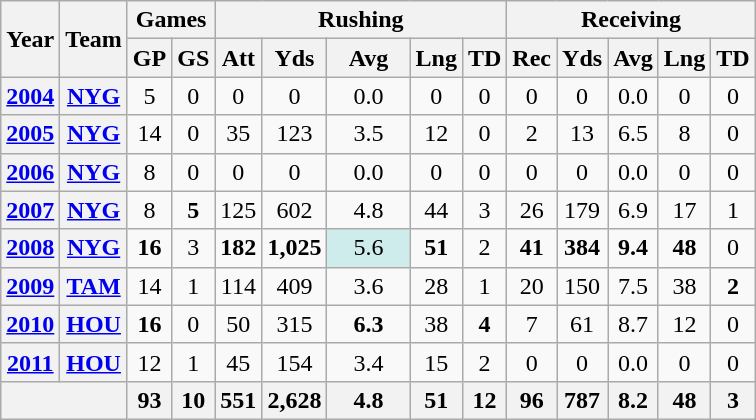<table class="wikitable" style="text-align:center;">
<tr>
<th rowspan="2">Year</th>
<th rowspan="2">Team</th>
<th colspan="2">Games</th>
<th colspan="5">Rushing</th>
<th colspan="5">Receiving</th>
</tr>
<tr>
<th>GP</th>
<th>GS</th>
<th>Att</th>
<th>Yds</th>
<th>Avg</th>
<th>Lng</th>
<th>TD</th>
<th>Rec</th>
<th>Yds</th>
<th>Avg</th>
<th>Lng</th>
<th>TD</th>
</tr>
<tr>
<th><a href='#'>2004</a></th>
<th><a href='#'>NYG</a></th>
<td>5</td>
<td>0</td>
<td>0</td>
<td>0</td>
<td>0.0</td>
<td>0</td>
<td>0</td>
<td>0</td>
<td>0</td>
<td>0.0</td>
<td>0</td>
<td>0</td>
</tr>
<tr>
<th><a href='#'>2005</a></th>
<th><a href='#'>NYG</a></th>
<td>14</td>
<td>0</td>
<td>35</td>
<td>123</td>
<td>3.5</td>
<td>12</td>
<td>0</td>
<td>2</td>
<td>13</td>
<td>6.5</td>
<td>8</td>
<td>0</td>
</tr>
<tr>
<th><a href='#'>2006</a></th>
<th><a href='#'>NYG</a></th>
<td>8</td>
<td>0</td>
<td>0</td>
<td>0</td>
<td>0.0</td>
<td>0</td>
<td>0</td>
<td>0</td>
<td>0</td>
<td>0.0</td>
<td>0</td>
<td>0</td>
</tr>
<tr>
<th><a href='#'>2007</a></th>
<th><a href='#'>NYG</a></th>
<td>8</td>
<td><strong>5</strong></td>
<td>125</td>
<td>602</td>
<td>4.8</td>
<td>44</td>
<td>3</td>
<td>26</td>
<td>179</td>
<td>6.9</td>
<td>17</td>
<td>1</td>
</tr>
<tr>
<th><a href='#'>2008</a></th>
<th><a href='#'>NYG</a></th>
<td><strong>16</strong></td>
<td>3</td>
<td><strong>182</strong></td>
<td><strong>1,025</strong></td>
<td style="background:#cfecec; width:3em;">5.6</td>
<td><strong>51</strong></td>
<td>2</td>
<td><strong>41</strong></td>
<td><strong>384</strong></td>
<td><strong>9.4</strong></td>
<td><strong>48</strong></td>
<td>0</td>
</tr>
<tr>
<th><a href='#'>2009</a></th>
<th><a href='#'>TAM</a></th>
<td>14</td>
<td>1</td>
<td>114</td>
<td>409</td>
<td>3.6</td>
<td>28</td>
<td>1</td>
<td>20</td>
<td>150</td>
<td>7.5</td>
<td>38</td>
<td><strong>2</strong></td>
</tr>
<tr>
<th><a href='#'>2010</a></th>
<th><a href='#'>HOU</a></th>
<td><strong>16</strong></td>
<td>0</td>
<td>50</td>
<td>315</td>
<td><strong>6.3</strong></td>
<td>38</td>
<td><strong>4</strong></td>
<td>7</td>
<td>61</td>
<td>8.7</td>
<td>12</td>
<td>0</td>
</tr>
<tr>
<th><a href='#'>2011</a></th>
<th><a href='#'>HOU</a></th>
<td>12</td>
<td>1</td>
<td>45</td>
<td>154</td>
<td>3.4</td>
<td>15</td>
<td>2</td>
<td>0</td>
<td>0</td>
<td>0.0</td>
<td>0</td>
<td>0</td>
</tr>
<tr>
<th colspan="2"></th>
<th>93</th>
<th>10</th>
<th>551</th>
<th>2,628</th>
<th>4.8</th>
<th>51</th>
<th>12</th>
<th>96</th>
<th>787</th>
<th>8.2</th>
<th>48</th>
<th>3</th>
</tr>
</table>
